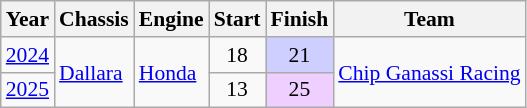<table class="wikitable" style="font-size: 90%;">
<tr>
<th>Year</th>
<th>Chassis</th>
<th>Engine</th>
<th>Start</th>
<th>Finish</th>
<th>Team</th>
</tr>
<tr>
<td><a href='#'>2024</a></td>
<td rowspan=2><a href='#'>Dallara</a></td>
<td rowspan=2><a href='#'>Honda</a></td>
<td align=center>18</td>
<td align=center style="background:#cfcfff;">21</td>
<td rowspan=2 nowrap><a href='#'>Chip Ganassi Racing</a></td>
</tr>
<tr>
<td><a href='#'>2025</a></td>
<td align=center>13</td>
<td align=center style="background:#EFCFFF;">25</td>
</tr>
</table>
